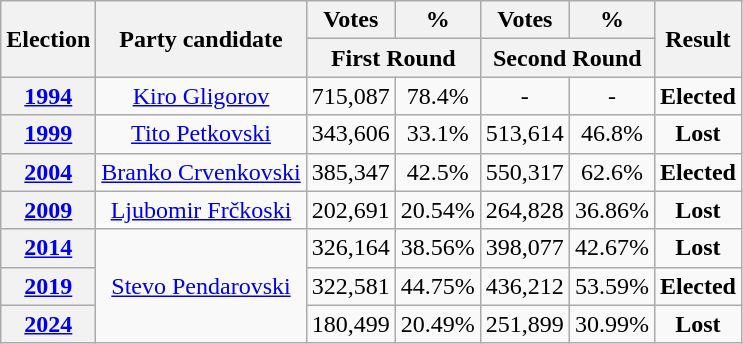<table class=wikitable style=text-align:center>
<tr>
<th scope="col" rowspan="2">Election</th>
<th scope="col" rowspan="2">Party candidate</th>
<th scope="col">Votes</th>
<th scope="col">%</th>
<th scope="col">Votes</th>
<th scope="col">%</th>
<th scope="col" rowspan="2">Result</th>
</tr>
<tr>
<th scope="col" colspan="2">First Round</th>
<th scope="col" colspan="2">Second Round</th>
</tr>
<tr>
<th scope="row"><a href='#'>1994</a></th>
<td><a href='#'>Kiro Gligorov</a></td>
<td>715,087</td>
<td>78.4%</td>
<td>-</td>
<td>-</td>
<td><strong>Elected</strong> </td>
</tr>
<tr>
<th scope="row"><a href='#'>1999</a></th>
<td><a href='#'>Tito Petkovski</a></td>
<td>343,606</td>
<td>33.1%</td>
<td>513,614</td>
<td>46.8%</td>
<td><strong>Lost</strong> </td>
</tr>
<tr>
<th scope="row"><a href='#'>2004</a></th>
<td><a href='#'>Branko Crvenkovski</a></td>
<td>385,347</td>
<td>42.5%</td>
<td>550,317</td>
<td>62.6%</td>
<td><strong>Elected</strong> </td>
</tr>
<tr>
<th scope="row"><a href='#'>2009</a></th>
<td><a href='#'>Ljubomir Frčkoski</a></td>
<td>202,691</td>
<td>20.54%</td>
<td>264,828</td>
<td>36.86%</td>
<td><strong>Lost</strong> </td>
</tr>
<tr>
<th scope="row"><a href='#'>2014</a></th>
<td rowspan="3"><a href='#'>Stevo Pendarovski</a></td>
<td>326,164</td>
<td>38.56%</td>
<td>398,077</td>
<td>42.67%</td>
<td><strong>Lost</strong> </td>
</tr>
<tr>
<th scope="row"><a href='#'>2019</a></th>
<td>322,581</td>
<td>44.75%</td>
<td>436,212</td>
<td>53.59%</td>
<td><strong>Elected</strong> </td>
</tr>
<tr>
<th scope="row"><a href='#'>2024</a></th>
<td>180,499</td>
<td>20.49%</td>
<td>251,899</td>
<td>30.99%</td>
<td><strong>Lost</strong> </td>
</tr>
</table>
